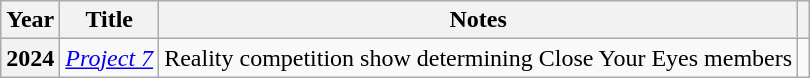<table class="wikitable plainrowheaders">
<tr>
<th scope="col">Year</th>
<th scope="col">Title</th>
<th scope="col" class="unsortable">Notes</th>
<th scope="col" class="unsortable"></th>
</tr>
<tr>
<th scope="row">2024</th>
<td><em><a href='#'>Project 7</a></em></td>
<td>Reality competition show determining Close Your Eyes members</td>
<td style="text-align:center"></td>
</tr>
</table>
